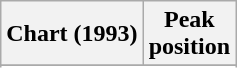<table class="wikitable sortable">
<tr>
<th align="left">Chart (1993)</th>
<th align="center">Peak<br>position</th>
</tr>
<tr>
</tr>
<tr>
</tr>
</table>
